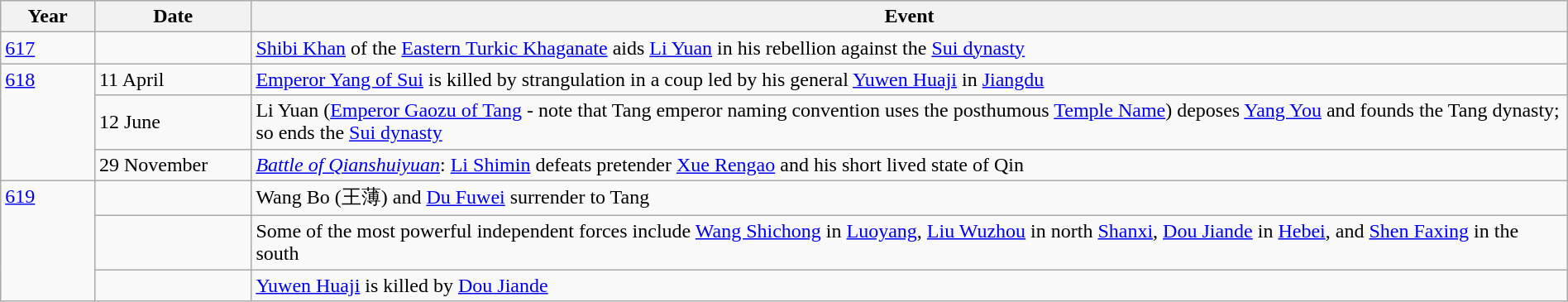<table class="wikitable" width="100%">
<tr>
<th style="width:6%">Year</th>
<th style="width:10%">Date</th>
<th>Event</th>
</tr>
<tr>
<td><a href='#'>617</a></td>
<td></td>
<td><a href='#'>Shibi Khan</a> of the <a href='#'>Eastern Turkic Khaganate</a> aids <a href='#'>Li Yuan</a> in his rebellion against the <a href='#'>Sui dynasty</a></td>
</tr>
<tr>
<td rowspan="3" valign="top"><a href='#'>618</a></td>
<td>11 April</td>
<td><a href='#'>Emperor Yang of Sui</a> is killed by strangulation in a coup led by his general <a href='#'>Yuwen Huaji</a> in <a href='#'>Jiangdu</a></td>
</tr>
<tr>
<td>12 June</td>
<td>Li Yuan (<a href='#'>Emperor Gaozu of Tang</a> - note that Tang emperor naming convention uses the posthumous <a href='#'>Temple Name</a>) deposes <a href='#'>Yang You</a> and founds the Tang dynasty; so ends the <a href='#'>Sui dynasty</a></td>
</tr>
<tr>
<td>29 November</td>
<td><em><a href='#'>Battle of Qianshuiyuan</a></em>: <a href='#'>Li Shimin</a> defeats pretender <a href='#'>Xue Rengao</a> and his short lived state of Qin</td>
</tr>
<tr>
<td rowspan="3" valign="top"><a href='#'>619</a></td>
<td></td>
<td>Wang Bo (王薄) and <a href='#'>Du Fuwei</a> surrender to Tang</td>
</tr>
<tr>
<td></td>
<td>Some of the most powerful independent forces include <a href='#'>Wang Shichong</a> in <a href='#'>Luoyang</a>, <a href='#'>Liu Wuzhou</a> in north <a href='#'>Shanxi</a>, <a href='#'>Dou Jiande</a> in <a href='#'>Hebei</a>, and <a href='#'>Shen Faxing</a> in the south</td>
</tr>
<tr>
<td></td>
<td><a href='#'>Yuwen Huaji</a> is killed by <a href='#'>Dou Jiande</a></td>
</tr>
</table>
